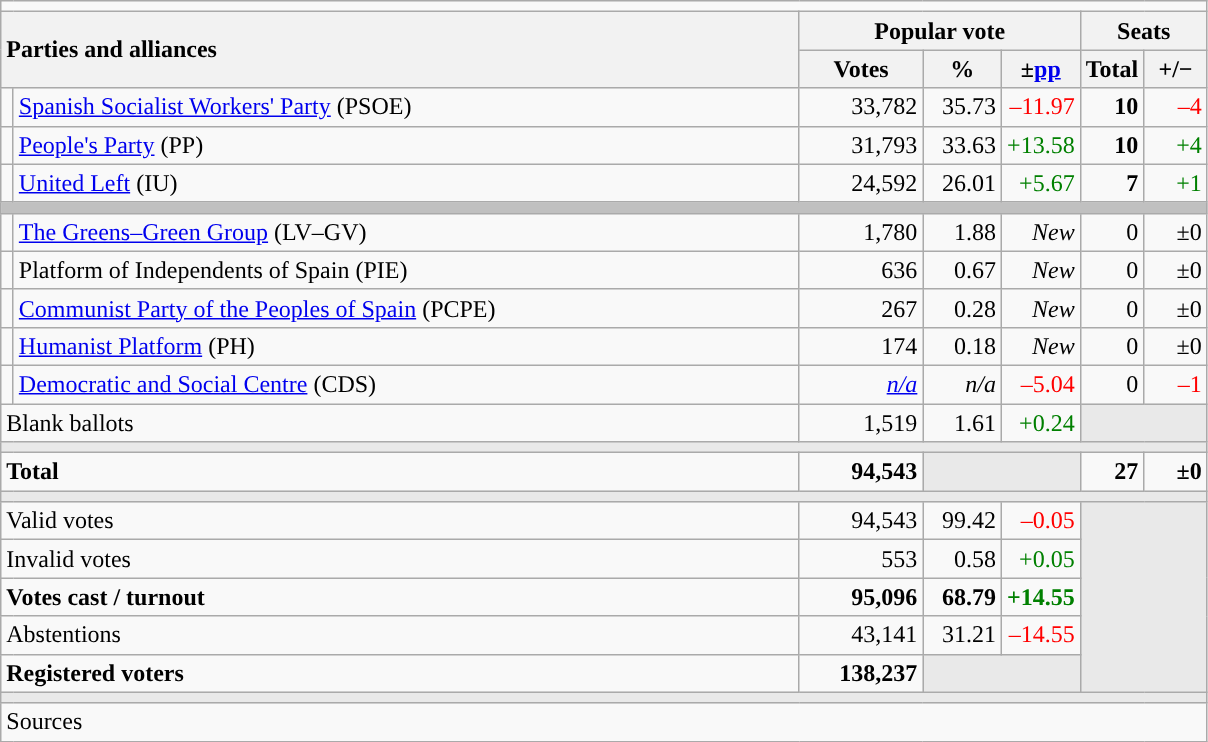<table class="wikitable" style="text-align:right;">
<tr>
<td colspan="7"></td>
</tr>
<tr>
<th style="text-align:left;" rowspan="2" colspan="2" width="525">Parties and alliances</th>
<th colspan="3">Popular vote</th>
<th colspan="2">Seats</th>
</tr>
<tr>
<th width="75">Votes</th>
<th width="45">%</th>
<th width="45">±<a href='#'>pp</a></th>
<th width="35">Total</th>
<th width="35">+/−</th>
</tr>
<tr>
<td width="1" style="color:inherit;background:"></td>
<td align="left"><a href='#'>Spanish Socialist Workers' Party</a> (PSOE)</td>
<td>33,782</td>
<td>35.73</td>
<td style="color:red;">–11.97</td>
<td><strong>10</strong></td>
<td style="color:red;">–4</td>
</tr>
<tr>
<td style="color:inherit;background:"></td>
<td align="left"><a href='#'>People's Party</a> (PP)</td>
<td>31,793</td>
<td>33.63</td>
<td style="color:green;">+13.58</td>
<td><strong>10</strong></td>
<td style="color:green;">+4</td>
</tr>
<tr>
<td style="color:inherit;background:"></td>
<td align="left"><a href='#'>United Left</a> (IU)</td>
<td>24,592</td>
<td>26.01</td>
<td style="color:green;">+5.67</td>
<td><strong>7</strong></td>
<td style="color:green;">+1</td>
</tr>
<tr>
<td colspan="7" bgcolor="#C0C0C0"></td>
</tr>
<tr>
<td style="color:inherit;background:"></td>
<td align="left"><a href='#'>The Greens–Green Group</a> (LV–GV)</td>
<td>1,780</td>
<td>1.88</td>
<td><em>New</em></td>
<td>0</td>
<td>±0</td>
</tr>
<tr>
<td style="color:inherit;background:"></td>
<td align="left">Platform of Independents of Spain (PIE)</td>
<td>636</td>
<td>0.67</td>
<td><em>New</em></td>
<td>0</td>
<td>±0</td>
</tr>
<tr>
<td style="color:inherit;background:"></td>
<td align="left"><a href='#'>Communist Party of the Peoples of Spain</a> (PCPE)</td>
<td>267</td>
<td>0.28</td>
<td><em>New</em></td>
<td>0</td>
<td>±0</td>
</tr>
<tr>
<td style="color:inherit;background:"></td>
<td align="left"><a href='#'>Humanist Platform</a> (PH)</td>
<td>174</td>
<td>0.18</td>
<td><em>New</em></td>
<td>0</td>
<td>±0</td>
</tr>
<tr>
<td style="color:inherit;background:"></td>
<td align="left"><a href='#'>Democratic and Social Centre</a> (CDS)</td>
<td><em><a href='#'>n/a</a></em></td>
<td><em>n/a</em></td>
<td style="color:red;">–5.04</td>
<td>0</td>
<td style="color:red;">–1</td>
</tr>
<tr>
<td align="left" colspan="2">Blank ballots</td>
<td>1,519</td>
<td>1.61</td>
<td style="color:green;">+0.24</td>
<td bgcolor="#E9E9E9" colspan="2"></td>
</tr>
<tr>
<td colspan="7" bgcolor="#E9E9E9"></td>
</tr>
<tr style="font-weight:bold;">
<td align="left" colspan="2">Total</td>
<td>94,543</td>
<td bgcolor="#E9E9E9" colspan="2"></td>
<td>27</td>
<td>±0</td>
</tr>
<tr>
<td colspan="7" bgcolor="#E9E9E9"></td>
</tr>
<tr>
<td align="left" colspan="2">Valid votes</td>
<td>94,543</td>
<td>99.42</td>
<td style="color:red;">–0.05</td>
<td bgcolor="#E9E9E9" colspan="2" rowspan="5"></td>
</tr>
<tr>
<td align="left" colspan="2">Invalid votes</td>
<td>553</td>
<td>0.58</td>
<td style="color:green;">+0.05</td>
</tr>
<tr style="font-weight:bold;">
<td align="left" colspan="2">Votes cast / turnout</td>
<td>95,096</td>
<td>68.79</td>
<td style="color:green;">+14.55</td>
</tr>
<tr>
<td align="left" colspan="2">Abstentions</td>
<td>43,141</td>
<td>31.21</td>
<td style="color:red;">–14.55</td>
</tr>
<tr style="font-weight:bold;">
<td align="left" colspan="2">Registered voters</td>
<td>138,237</td>
<td bgcolor="#E9E9E9" colspan="2"></td>
</tr>
<tr>
<td colspan="7" bgcolor="#E9E9E9"></td>
</tr>
<tr>
<td align="left" colspan="7">Sources</td>
</tr>
</table>
